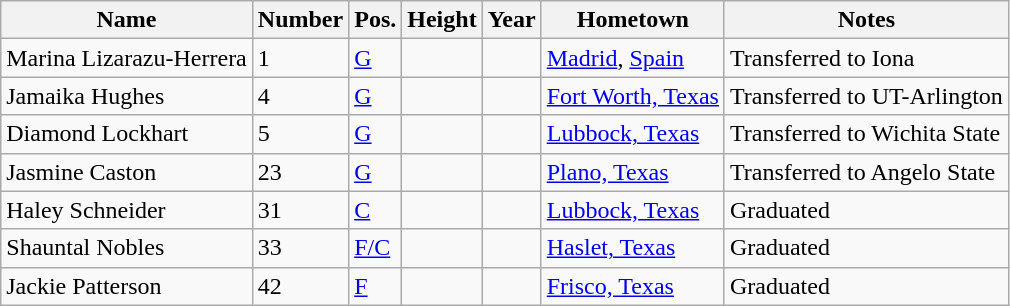<table class="wikitable sortable" border="1">
<tr>
<th>Name</th>
<th>Number</th>
<th>Pos.</th>
<th>Height</th>
<th>Year</th>
<th>Hometown</th>
<th class="unsortable">Notes</th>
</tr>
<tr>
<td>Marina Lizarazu-Herrera</td>
<td>1</td>
<td><a href='#'>G</a></td>
<td></td>
<td></td>
<td><a href='#'>Madrid</a>, <a href='#'>Spain</a></td>
<td>Transferred to Iona</td>
</tr>
<tr>
<td>Jamaika Hughes</td>
<td>4</td>
<td><a href='#'>G</a></td>
<td></td>
<td></td>
<td><a href='#'>Fort Worth, Texas</a></td>
<td>Transferred to UT-Arlington</td>
</tr>
<tr>
<td>Diamond Lockhart</td>
<td>5</td>
<td><a href='#'>G</a></td>
<td></td>
<td></td>
<td><a href='#'>Lubbock, Texas</a></td>
<td>Transferred to Wichita State</td>
</tr>
<tr>
<td>Jasmine Caston</td>
<td>23</td>
<td><a href='#'>G</a></td>
<td></td>
<td></td>
<td><a href='#'>Plano, Texas</a></td>
<td>Transferred to Angelo State</td>
</tr>
<tr>
<td>Haley Schneider</td>
<td>31</td>
<td><a href='#'>C</a></td>
<td></td>
<td></td>
<td><a href='#'>Lubbock, Texas</a></td>
<td>Graduated</td>
</tr>
<tr>
<td>Shauntal Nobles</td>
<td>33</td>
<td><a href='#'>F/C</a></td>
<td></td>
<td></td>
<td><a href='#'>Haslet, Texas</a></td>
<td>Graduated</td>
</tr>
<tr>
<td>Jackie Patterson</td>
<td>42</td>
<td><a href='#'>F</a></td>
<td></td>
<td></td>
<td><a href='#'>Frisco, Texas</a></td>
<td>Graduated</td>
</tr>
</table>
